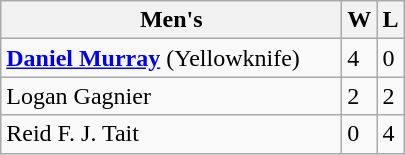<table class=wikitable>
<tr>
<th width=220>Men's</th>
<th>W</th>
<th>L</th>
</tr>
<tr>
<td><strong><a href='#'>Daniel Murray</a></strong> (Yellowknife)</td>
<td>4</td>
<td>0</td>
</tr>
<tr>
<td>Logan Gagnier</td>
<td>2</td>
<td>2</td>
</tr>
<tr>
<td>Reid F. J. Tait</td>
<td>0</td>
<td>4</td>
</tr>
</table>
